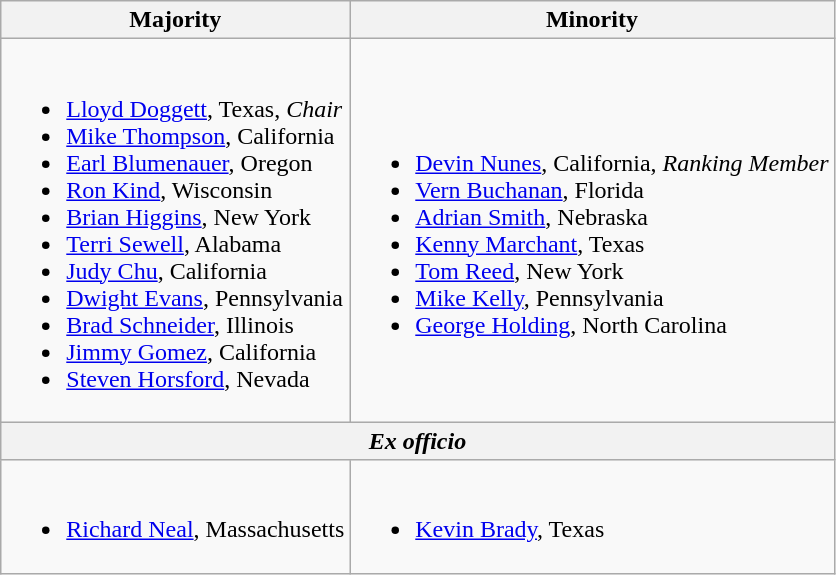<table class=wikitable>
<tr>
<th>Majority</th>
<th>Minority</th>
</tr>
<tr>
<td><br><ul><li><a href='#'>Lloyd Doggett</a>, Texas, <em>Chair</em></li><li><a href='#'>Mike Thompson</a>, California</li><li><a href='#'>Earl Blumenauer</a>, Oregon</li><li><a href='#'>Ron Kind</a>, Wisconsin</li><li><a href='#'>Brian Higgins</a>, New York</li><li><a href='#'>Terri Sewell</a>, Alabama</li><li><a href='#'>Judy Chu</a>, California</li><li><a href='#'>Dwight Evans</a>, Pennsylvania</li><li><a href='#'>Brad Schneider</a>, Illinois</li><li><a href='#'>Jimmy Gomez</a>, California</li><li><a href='#'>Steven Horsford</a>, Nevada</li></ul></td>
<td><br><ul><li><a href='#'>Devin Nunes</a>, California, <em>Ranking Member</em></li><li><a href='#'>Vern Buchanan</a>, Florida</li><li><a href='#'>Adrian Smith</a>, Nebraska</li><li><a href='#'>Kenny Marchant</a>, Texas</li><li><a href='#'>Tom Reed</a>, New York</li><li><a href='#'>Mike Kelly</a>, Pennsylvania</li><li><a href='#'>George Holding</a>, North Carolina</li></ul></td>
</tr>
<tr>
<th colspan=2><em>Ex officio</em></th>
</tr>
<tr>
<td><br><ul><li><a href='#'>Richard Neal</a>, Massachusetts</li></ul></td>
<td><br><ul><li><a href='#'>Kevin Brady</a>, Texas</li></ul></td>
</tr>
</table>
